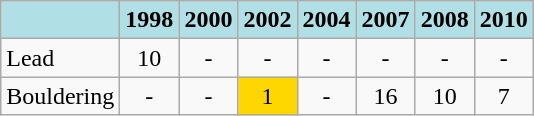<table class="wikitable" style="text-align:center">
<tr>
<th style="background:#B0E0E6"></th>
<th style="background:#B0E0E6">1998</th>
<th style="background:#B0E0E6">2000</th>
<th style="background:#B0E0E6">2002</th>
<th style="background:#B0E0E6">2004</th>
<th style="background:#B0E0E6">2007</th>
<th style="background:#B0E0E6">2008</th>
<th style="background:#B0E0E6">2010</th>
</tr>
<tr>
<td align="left">Lead</td>
<td>10</td>
<td>-</td>
<td>-</td>
<td>-</td>
<td>-</td>
<td>-</td>
<td>-</td>
</tr>
<tr>
<td align="left">Bouldering</td>
<td>-</td>
<td>-</td>
<td style="background: gold">1</td>
<td>-</td>
<td>16</td>
<td>10</td>
<td>7</td>
</tr>
</table>
